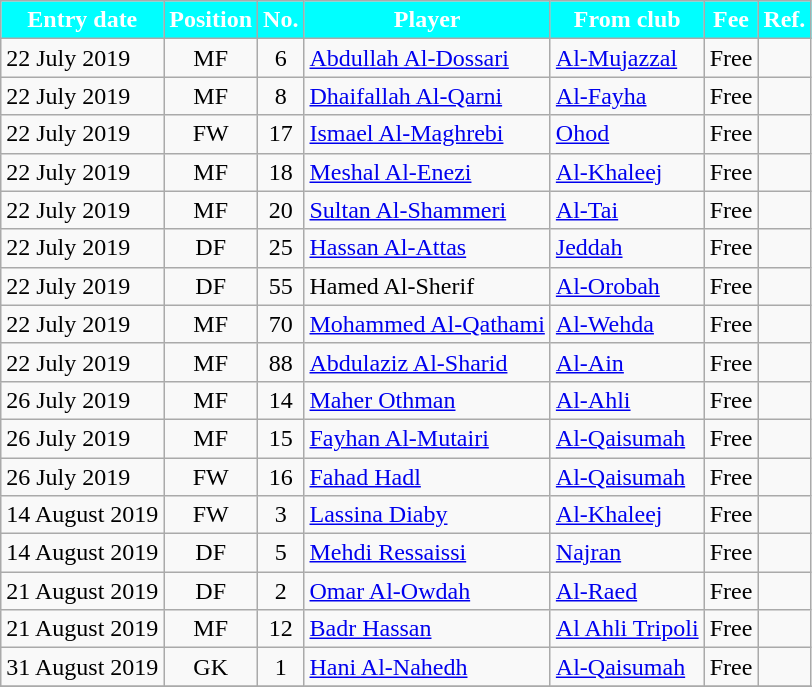<table class="wikitable sortable">
<tr>
<th style="background:cyan; color:white;"><strong>Entry date</strong></th>
<th style="background:cyan; color:white;"><strong>Position</strong></th>
<th style="background:cyan; color:white;"><strong>No.</strong></th>
<th style="background:cyan; color:white;"><strong>Player</strong></th>
<th style="background:cyan; color:white;"><strong>From club</strong></th>
<th style="background:cyan; color:white;"><strong>Fee</strong></th>
<th style="background:cyan; color:white;"><strong>Ref.</strong></th>
</tr>
<tr>
<td>22 July 2019</td>
<td style="text-align:center;">MF</td>
<td style="text-align:center;">6</td>
<td style="text-align:left;"> <a href='#'>Abdullah Al-Dossari</a></td>
<td style="text-align:left;"> <a href='#'>Al-Mujazzal</a></td>
<td>Free</td>
<td></td>
</tr>
<tr>
<td>22 July 2019</td>
<td style="text-align:center;">MF</td>
<td style="text-align:center;">8</td>
<td style="text-align:left;"> <a href='#'>Dhaifallah Al-Qarni</a></td>
<td style="text-align:left;"> <a href='#'>Al-Fayha</a></td>
<td>Free</td>
<td></td>
</tr>
<tr>
<td>22 July 2019</td>
<td style="text-align:center;">FW</td>
<td style="text-align:center;">17</td>
<td style="text-align:left;"> <a href='#'>Ismael Al-Maghrebi</a></td>
<td style="text-align:left;"> <a href='#'>Ohod</a></td>
<td>Free</td>
<td></td>
</tr>
<tr>
<td>22 July 2019</td>
<td style="text-align:center;">MF</td>
<td style="text-align:center;">18</td>
<td style="text-align:left;"> <a href='#'>Meshal Al-Enezi</a></td>
<td style="text-align:left;"> <a href='#'>Al-Khaleej</a></td>
<td>Free</td>
<td></td>
</tr>
<tr>
<td>22 July 2019</td>
<td style="text-align:center;">MF</td>
<td style="text-align:center;">20</td>
<td style="text-align:left;"> <a href='#'>Sultan Al-Shammeri</a></td>
<td style="text-align:left;"> <a href='#'>Al-Tai</a></td>
<td>Free</td>
<td></td>
</tr>
<tr>
<td>22 July 2019</td>
<td style="text-align:center;">DF</td>
<td style="text-align:center;">25</td>
<td style="text-align:left;"> <a href='#'>Hassan Al-Attas</a></td>
<td style="text-align:left;"> <a href='#'>Jeddah</a></td>
<td>Free</td>
<td></td>
</tr>
<tr>
<td>22 July 2019</td>
<td style="text-align:center;">DF</td>
<td style="text-align:center;">55</td>
<td style="text-align:left;"> Hamed Al-Sherif</td>
<td style="text-align:left;"> <a href='#'>Al-Orobah</a></td>
<td>Free</td>
<td></td>
</tr>
<tr>
<td>22 July 2019</td>
<td style="text-align:center;">MF</td>
<td style="text-align:center;">70</td>
<td style="text-align:left;"> <a href='#'>Mohammed Al-Qathami</a></td>
<td style="text-align:left;"> <a href='#'>Al-Wehda</a></td>
<td>Free</td>
<td></td>
</tr>
<tr>
<td>22 July 2019</td>
<td style="text-align:center;">MF</td>
<td style="text-align:center;">88</td>
<td style="text-align:left;"> <a href='#'>Abdulaziz Al-Sharid</a></td>
<td style="text-align:left;"> <a href='#'>Al-Ain</a></td>
<td>Free</td>
<td></td>
</tr>
<tr>
<td>26 July 2019</td>
<td style="text-align:center;">MF</td>
<td style="text-align:center;">14</td>
<td style="text-align:left;"> <a href='#'>Maher Othman</a></td>
<td style="text-align:left;"> <a href='#'>Al-Ahli</a></td>
<td>Free</td>
<td></td>
</tr>
<tr>
<td>26 July 2019</td>
<td style="text-align:center;">MF</td>
<td style="text-align:center;">15</td>
<td style="text-align:left;"> <a href='#'>Fayhan Al-Mutairi</a></td>
<td style="text-align:left;"> <a href='#'>Al-Qaisumah</a></td>
<td>Free</td>
<td></td>
</tr>
<tr>
<td>26 July 2019</td>
<td style="text-align:center;">FW</td>
<td style="text-align:center;">16</td>
<td style="text-align:left;"> <a href='#'>Fahad Hadl</a></td>
<td style="text-align:left;"> <a href='#'>Al-Qaisumah</a></td>
<td>Free</td>
<td></td>
</tr>
<tr>
<td>14 August 2019</td>
<td style="text-align:center;">FW</td>
<td style="text-align:center;">3</td>
<td style="text-align:left;"> <a href='#'>Lassina Diaby</a></td>
<td style="text-align:left;"> <a href='#'>Al-Khaleej</a></td>
<td>Free</td>
<td></td>
</tr>
<tr>
<td>14 August 2019</td>
<td style="text-align:center;">DF</td>
<td style="text-align:center;">5</td>
<td style="text-align:left;"> <a href='#'>Mehdi Ressaissi</a></td>
<td style="text-align:left;"> <a href='#'>Najran</a></td>
<td>Free</td>
<td></td>
</tr>
<tr>
<td>21 August 2019</td>
<td style="text-align:center;">DF</td>
<td style="text-align:center;">2</td>
<td style="text-align:left;"> <a href='#'>Omar Al-Owdah</a></td>
<td style="text-align:left;"> <a href='#'>Al-Raed</a></td>
<td>Free</td>
<td></td>
</tr>
<tr>
<td>21 August 2019</td>
<td style="text-align:center;">MF</td>
<td style="text-align:center;">12</td>
<td style="text-align:left;"> <a href='#'>Badr Hassan</a></td>
<td style="text-align:left;"> <a href='#'>Al Ahli Tripoli</a></td>
<td>Free</td>
<td></td>
</tr>
<tr>
<td>31 August 2019</td>
<td style="text-align:center;">GK</td>
<td style="text-align:center;">1</td>
<td style="text-align:left;"> <a href='#'>Hani Al-Nahedh</a></td>
<td style="text-align:left;"> <a href='#'>Al-Qaisumah</a></td>
<td>Free</td>
<td></td>
</tr>
<tr>
</tr>
</table>
